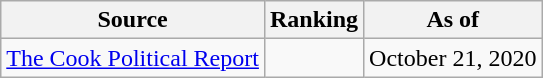<table class="wikitable" style="text-align:center">
<tr>
<th>Source</th>
<th>Ranking</th>
<th>As of</th>
</tr>
<tr>
<td align=left><a href='#'>The Cook Political Report</a></td>
<td></td>
<td>October 21, 2020</td>
</tr>
</table>
